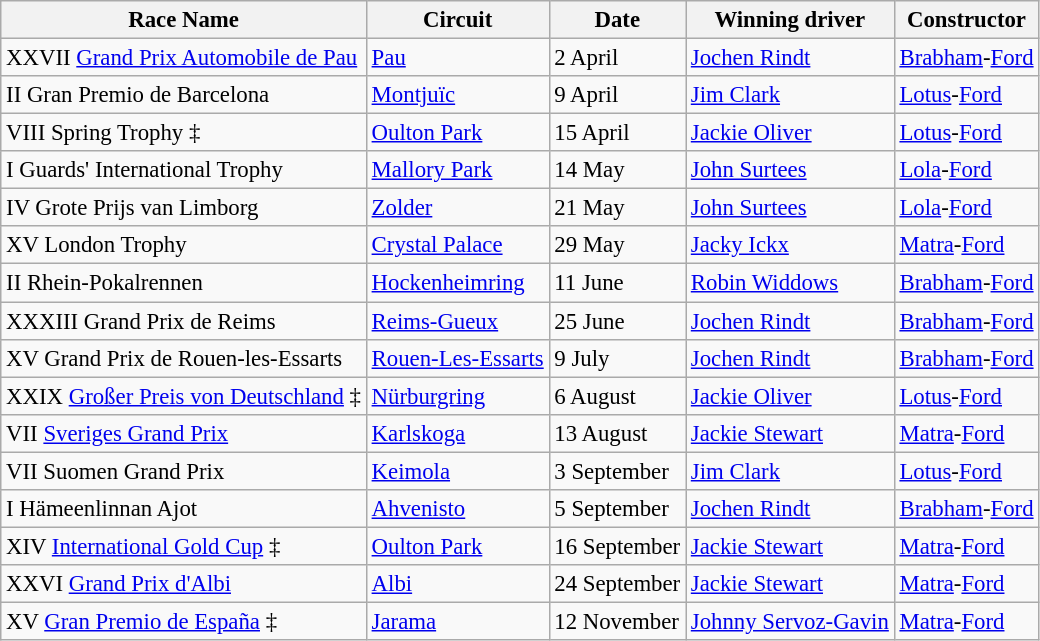<table class="wikitable" style="font-size:95%">
<tr>
<th>Race Name</th>
<th>Circuit</th>
<th>Date</th>
<th>Winning driver</th>
<th>Constructor</th>
</tr>
<tr>
<td> XXVII <a href='#'>Grand Prix Automobile de Pau</a></td>
<td><a href='#'>Pau</a></td>
<td>2 April</td>
<td> <a href='#'>Jochen Rindt</a></td>
<td> <a href='#'>Brabham</a>-<a href='#'>Ford</a></td>
</tr>
<tr>
<td> II Gran Premio de Barcelona</td>
<td><a href='#'>Montjuïc</a></td>
<td>9 April</td>
<td> <a href='#'>Jim Clark</a></td>
<td> <a href='#'>Lotus</a>-<a href='#'>Ford</a></td>
</tr>
<tr>
<td> VIII Spring Trophy ‡</td>
<td><a href='#'>Oulton Park</a></td>
<td>15 April</td>
<td> <a href='#'>Jackie Oliver</a></td>
<td> <a href='#'>Lotus</a>-<a href='#'>Ford</a></td>
</tr>
<tr>
<td> I Guards' International Trophy</td>
<td><a href='#'>Mallory Park</a></td>
<td>14 May</td>
<td> <a href='#'>John Surtees</a></td>
<td> <a href='#'>Lola</a>-<a href='#'>Ford</a></td>
</tr>
<tr>
<td> IV Grote Prijs van Limborg</td>
<td><a href='#'>Zolder</a></td>
<td>21 May</td>
<td> <a href='#'>John Surtees</a></td>
<td> <a href='#'>Lola</a>-<a href='#'>Ford</a></td>
</tr>
<tr>
<td> XV London Trophy</td>
<td><a href='#'>Crystal Palace</a></td>
<td>29 May</td>
<td> <a href='#'>Jacky Ickx</a></td>
<td> <a href='#'>Matra</a>-<a href='#'>Ford</a></td>
</tr>
<tr>
<td> II Rhein-Pokalrennen</td>
<td><a href='#'>Hockenheimring</a></td>
<td>11 June</td>
<td> <a href='#'>Robin Widdows</a></td>
<td> <a href='#'>Brabham</a>-<a href='#'>Ford</a></td>
</tr>
<tr>
<td> XXXIII Grand Prix de Reims</td>
<td><a href='#'>Reims-Gueux</a></td>
<td>25 June</td>
<td> <a href='#'>Jochen Rindt</a></td>
<td> <a href='#'>Brabham</a>-<a href='#'>Ford</a></td>
</tr>
<tr>
<td> XV Grand Prix de Rouen-les-Essarts</td>
<td><a href='#'>Rouen-Les-Essarts</a></td>
<td>9 July</td>
<td> <a href='#'>Jochen Rindt</a></td>
<td> <a href='#'>Brabham</a>-<a href='#'>Ford</a></td>
</tr>
<tr>
<td> XXIX <a href='#'>Großer Preis von Deutschland</a> ‡</td>
<td><a href='#'>Nürburgring</a></td>
<td>6 August</td>
<td> <a href='#'>Jackie Oliver</a></td>
<td> <a href='#'>Lotus</a>-<a href='#'>Ford</a></td>
</tr>
<tr>
<td> VII <a href='#'>Sveriges Grand Prix</a></td>
<td><a href='#'>Karlskoga</a></td>
<td>13 August</td>
<td> <a href='#'>Jackie Stewart</a></td>
<td> <a href='#'>Matra</a>-<a href='#'>Ford</a></td>
</tr>
<tr>
<td> VII Suomen Grand Prix</td>
<td><a href='#'>Keimola</a></td>
<td>3 September</td>
<td> <a href='#'>Jim Clark</a></td>
<td> <a href='#'>Lotus</a>-<a href='#'>Ford</a></td>
</tr>
<tr>
<td> I Hämeenlinnan Ajot</td>
<td><a href='#'>Ahvenisto</a></td>
<td>5 September</td>
<td> <a href='#'>Jochen Rindt</a></td>
<td> <a href='#'>Brabham</a>-<a href='#'>Ford</a></td>
</tr>
<tr>
<td> XIV <a href='#'>International Gold Cup</a> ‡</td>
<td><a href='#'>Oulton Park</a></td>
<td>16 September</td>
<td> <a href='#'>Jackie Stewart</a></td>
<td> <a href='#'>Matra</a>-<a href='#'>Ford</a></td>
</tr>
<tr>
<td> XXVI <a href='#'>Grand Prix d'Albi</a></td>
<td><a href='#'>Albi</a></td>
<td>24 September</td>
<td> <a href='#'>Jackie Stewart</a></td>
<td> <a href='#'>Matra</a>-<a href='#'>Ford</a></td>
</tr>
<tr>
<td> XV <a href='#'>Gran Premio de España</a> ‡</td>
<td><a href='#'>Jarama</a></td>
<td>12 November</td>
<td> <a href='#'>Johnny Servoz-Gavin</a></td>
<td> <a href='#'>Matra</a>-<a href='#'>Ford</a></td>
</tr>
</table>
